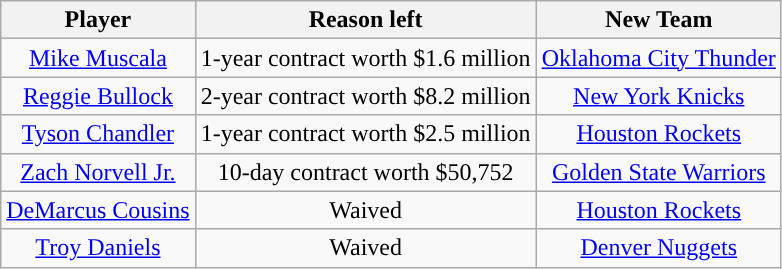<table class="wikitable sortable sortable" style="text-align: center">
<tr>
<th>Player</th>
<th>Reason left</th>
<th>New Team</th>
</tr>
<tr style="text-align: center">
<td><a href='#'>Mike Muscala</a></td>
<td>1-year contract worth $1.6 million</td>
<td><a href='#'>Oklahoma City Thunder</a></td>
</tr>
<tr>
<td><a href='#'>Reggie Bullock</a></td>
<td>2-year contract worth $8.2 million</td>
<td><a href='#'>New York Knicks</a></td>
</tr>
<tr>
<td><a href='#'>Tyson Chandler</a></td>
<td>1-year contract worth $2.5 million</td>
<td><a href='#'>Houston Rockets</a></td>
</tr>
<tr>
<td><a href='#'>Zach Norvell Jr.</a></td>
<td>10-day contract worth $50,752</td>
<td><a href='#'>Golden State Warriors</a></td>
</tr>
<tr>
<td><a href='#'>DeMarcus Cousins</a></td>
<td>Waived</td>
<td><a href='#'>Houston Rockets</a></td>
</tr>
<tr>
<td><a href='#'>Troy Daniels</a></td>
<td>Waived</td>
<td><a href='#'>Denver Nuggets</a></td>
</tr>
</table>
